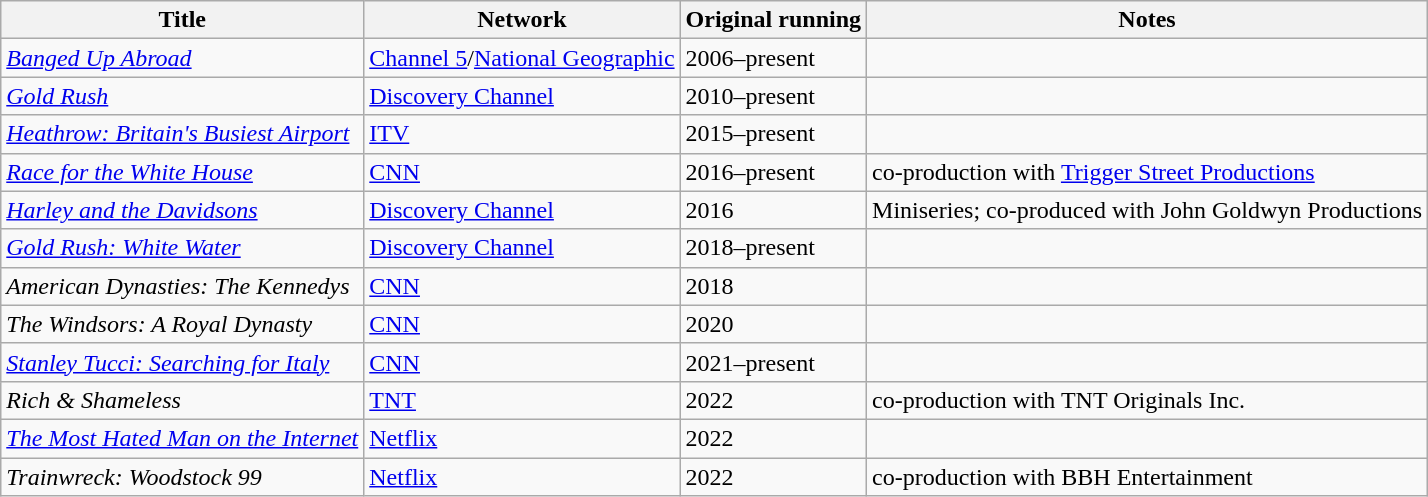<table class="wikitable sortable">
<tr>
<th>Title</th>
<th>Network</th>
<th>Original running</th>
<th>Notes</th>
</tr>
<tr>
<td><em><a href='#'>Banged Up Abroad</a></em></td>
<td><a href='#'>Channel 5</a>/<a href='#'>National Geographic</a></td>
<td>2006–present</td>
<td></td>
</tr>
<tr>
<td><em><a href='#'>Gold Rush</a></em></td>
<td><a href='#'>Discovery Channel</a></td>
<td>2010–present</td>
<td></td>
</tr>
<tr>
<td><em><a href='#'>Heathrow: Britain's Busiest Airport</a></em></td>
<td><a href='#'>ITV</a></td>
<td>2015–present</td>
<td></td>
</tr>
<tr>
<td><em><a href='#'>Race for the White House</a></em></td>
<td><a href='#'>CNN</a></td>
<td>2016–present</td>
<td>co-production with <a href='#'>Trigger Street Productions</a></td>
</tr>
<tr>
<td><em><a href='#'>Harley and the Davidsons</a></em></td>
<td><a href='#'>Discovery Channel</a></td>
<td>2016</td>
<td>Miniseries; co-produced with John Goldwyn Productions</td>
</tr>
<tr>
<td><em><a href='#'>Gold Rush: White Water</a></em></td>
<td><a href='#'>Discovery Channel</a></td>
<td>2018–present</td>
<td></td>
</tr>
<tr>
<td><em>American Dynasties: The Kennedys</em></td>
<td><a href='#'>CNN</a></td>
<td>2018</td>
<td></td>
</tr>
<tr>
<td><em>The Windsors: A Royal Dynasty</em></td>
<td><a href='#'>CNN</a></td>
<td>2020</td>
<td></td>
</tr>
<tr>
<td><em><a href='#'>Stanley Tucci: Searching for Italy</a></em></td>
<td><a href='#'>CNN</a></td>
<td>2021–present</td>
<td></td>
</tr>
<tr>
<td><em>Rich & Shameless</em></td>
<td><a href='#'>TNT</a></td>
<td>2022</td>
<td>co-production with TNT Originals Inc.</td>
</tr>
<tr>
<td><em><a href='#'>The Most Hated Man on the Internet</a></em></td>
<td><a href='#'>Netflix</a></td>
<td>2022</td>
<td></td>
</tr>
<tr>
<td><em>Trainwreck: Woodstock 99</em></td>
<td><a href='#'>Netflix</a></td>
<td>2022</td>
<td>co-production with BBH Entertainment</td>
</tr>
</table>
